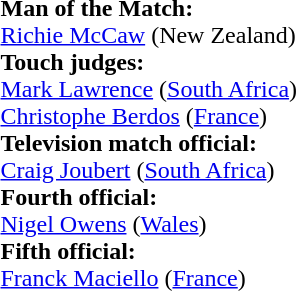<table width=100%>
<tr>
<td><br><strong>Man of the Match:</strong>
<br><a href='#'>Richie McCaw</a> (New Zealand)<br><strong>Touch judges:</strong>
<br><a href='#'>Mark Lawrence</a> (<a href='#'>South Africa</a>)
<br><a href='#'>Christophe Berdos</a> (<a href='#'>France</a>)
<br><strong>Television match official:</strong>
<br><a href='#'>Craig Joubert</a> (<a href='#'>South Africa</a>)
<br><strong>Fourth official:</strong>
<br><a href='#'>Nigel Owens</a> (<a href='#'>Wales</a>)
<br><strong>Fifth official:</strong>
<br><a href='#'>Franck Maciello</a> (<a href='#'>France</a>)</td>
</tr>
</table>
